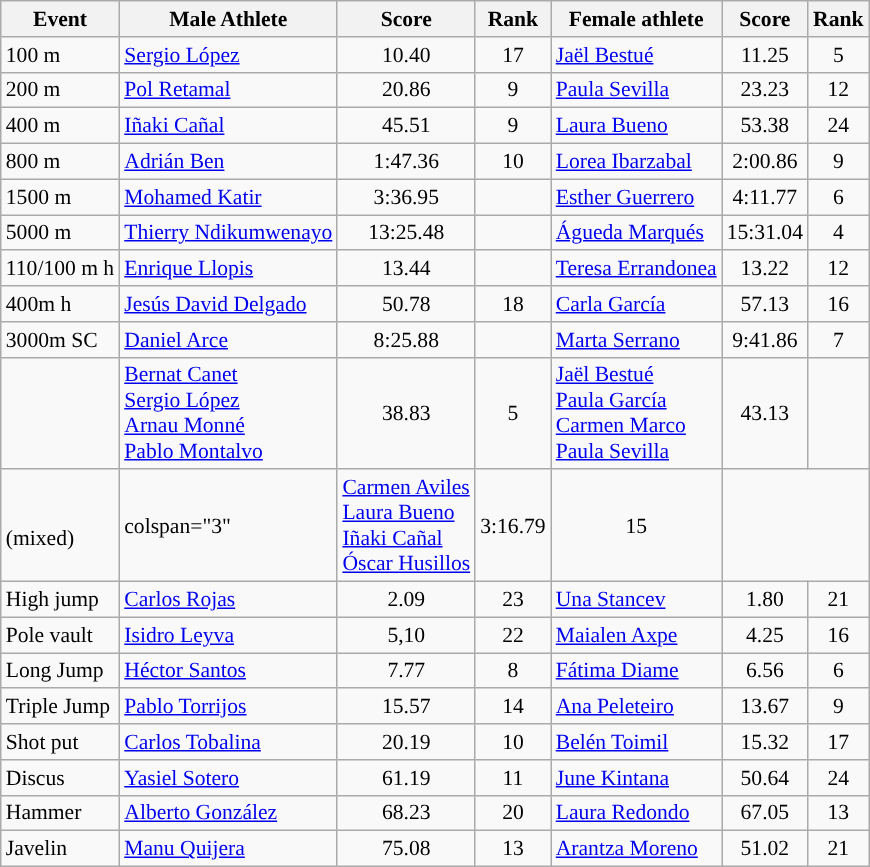<table class="wikitable" style="text-align:left; font-size:90%">
<tr>
<th>Event</th>
<th>Male Athlete</th>
<th>Score</th>
<th>Rank</th>
<th>Female athlete</th>
<th>Score</th>
<th>Rank</th>
</tr>
<tr>
<td align="left">100 m</td>
<td><a href='#'>Sergio López</a></td>
<td style="text-align:center">10.40</td>
<td style="text-align:center">17</td>
<td><a href='#'>Jaël Bestué</a></td>
<td style="text-align:center">11.25</td>
<td style="text-align:center">5</td>
</tr>
<tr>
<td>200 m</td>
<td><a href='#'>Pol Retamal</a></td>
<td style="text-align:center">20.86</td>
<td style="text-align:center">9</td>
<td><a href='#'>Paula Sevilla</a></td>
<td style="text-align:center">23.23</td>
<td style="text-align:center">12</td>
</tr>
<tr>
<td>400 m</td>
<td><a href='#'>Iñaki Cañal</a></td>
<td style="text-align:center">45.51</td>
<td style="text-align:center">9</td>
<td><a href='#'>Laura Bueno</a></td>
<td style="text-align:center">53.38</td>
<td style="text-align:center">24</td>
</tr>
<tr>
<td>800 m</td>
<td><a href='#'>Adrián Ben</a></td>
<td style="text-align:center">1:47.36</td>
<td style="text-align:center">10</td>
<td><a href='#'>Lorea Ibarzabal</a></td>
<td style="text-align:center">2:00.86</td>
<td style="text-align:center">9</td>
</tr>
<tr>
<td>1500 m</td>
<td><a href='#'>Mohamed Katir</a></td>
<td style="text-align:center">3:36.95</td>
<td style="text-align:center"></td>
<td><a href='#'>Esther Guerrero</a></td>
<td style="text-align:center">4:11.77</td>
<td style="text-align:center">6</td>
</tr>
<tr>
<td>5000 m</td>
<td><a href='#'>Thierry Ndikumwenayo</a></td>
<td style="text-align:center">13:25.48</td>
<td style="text-align:center"></td>
<td><a href='#'>Águeda Marqués</a></td>
<td style="text-align:center">15:31.04</td>
<td style="text-align:center">4</td>
</tr>
<tr>
<td>110/100 m h</td>
<td><a href='#'>Enrique Llopis</a></td>
<td style="text-align:center">13.44</td>
<td style="text-align:center"></td>
<td><a href='#'>Teresa Errandonea</a></td>
<td style="text-align:center">13.22</td>
<td style="text-align:center">12</td>
</tr>
<tr>
<td>400m h</td>
<td><a href='#'>Jesús David Delgado</a></td>
<td style="text-align:center">50.78</td>
<td style="text-align:center">18</td>
<td><a href='#'>Carla García</a></td>
<td style="text-align:center">57.13</td>
<td style="text-align:center">16</td>
</tr>
<tr>
<td>3000m SC</td>
<td><a href='#'>Daniel Arce</a></td>
<td style="text-align:center">8:25.88</td>
<td style="text-align:center"></td>
<td><a href='#'>Marta Serrano</a></td>
<td style="text-align:center">9:41.86</td>
<td style="text-align:center">7</td>
</tr>
<tr>
<td></td>
<td><a href='#'>Bernat Canet</a><br><a href='#'>Sergio López</a><br><a href='#'>Arnau Monné</a><br><a href='#'>Pablo Montalvo</a></td>
<td style="text-align:center">38.83</td>
<td style="text-align:center">5</td>
<td><a href='#'>Jaël Bestué</a><br><a href='#'>Paula García</a><br><a href='#'>Carmen Marco</a><br><a href='#'>Paula Sevilla</a></td>
<td style="text-align:center">43.13</td>
<td style="text-align:center"></td>
</tr>
<tr>
<td><br>(mixed)</td>
<td>colspan="3" </td>
<td><a href='#'>Carmen Aviles</a><br><a href='#'>Laura Bueno</a><br><a href='#'>Iñaki Cañal</a><br><a href='#'>Óscar Husillos</a></td>
<td style="text-align:center">3:16.79</td>
<td style="text-align:center">15</td>
</tr>
<tr>
<td>High jump</td>
<td><a href='#'>Carlos Rojas</a></td>
<td style="text-align:center">2.09</td>
<td style="text-align:center">23</td>
<td><a href='#'>Una Stancev</a></td>
<td style="text-align:center">1.80</td>
<td style="text-align:center">21</td>
</tr>
<tr>
<td>Pole vault</td>
<td><a href='#'>Isidro Leyva</a></td>
<td style="text-align:center">5,10</td>
<td style="text-align:center">22</td>
<td><a href='#'>Maialen Axpe</a></td>
<td style="text-align:center">4.25</td>
<td style="text-align:center">16</td>
</tr>
<tr>
<td>Long Jump</td>
<td><a href='#'>Héctor Santos</a></td>
<td style="text-align:center">7.77</td>
<td style="text-align:center">8</td>
<td><a href='#'>Fátima Diame</a></td>
<td style="text-align:center">6.56</td>
<td style="text-align:center">6</td>
</tr>
<tr>
<td>Triple Jump</td>
<td><a href='#'>Pablo Torrijos</a></td>
<td style="text-align:center">15.57</td>
<td style="text-align:center">14</td>
<td><a href='#'>Ana Peleteiro</a></td>
<td style="text-align:center">13.67</td>
<td style="text-align:center">9</td>
</tr>
<tr>
<td>Shot put</td>
<td><a href='#'>Carlos Tobalina</a></td>
<td style="text-align:center">20.19</td>
<td style="text-align:center">10</td>
<td><a href='#'>Belén Toimil</a></td>
<td style="text-align:center">15.32</td>
<td style="text-align:center">17</td>
</tr>
<tr>
<td>Discus</td>
<td><a href='#'>Yasiel Sotero</a></td>
<td style="text-align:center">61.19</td>
<td style="text-align:center">11</td>
<td><a href='#'>June Kintana</a></td>
<td style="text-align:center">50.64</td>
<td style="text-align:center">24</td>
</tr>
<tr>
<td>Hammer</td>
<td><a href='#'>Alberto González</a></td>
<td style="text-align:center">68.23</td>
<td style="text-align:center">20</td>
<td><a href='#'>Laura Redondo</a></td>
<td style="text-align:center">67.05</td>
<td style="text-align:center">13</td>
</tr>
<tr>
<td>Javelin</td>
<td><a href='#'>Manu Quijera</a></td>
<td style="text-align:center">75.08</td>
<td style="text-align:center">13</td>
<td><a href='#'>Arantza Moreno</a></td>
<td style="text-align:center">51.02</td>
<td style="text-align:center">21</td>
</tr>
</table>
